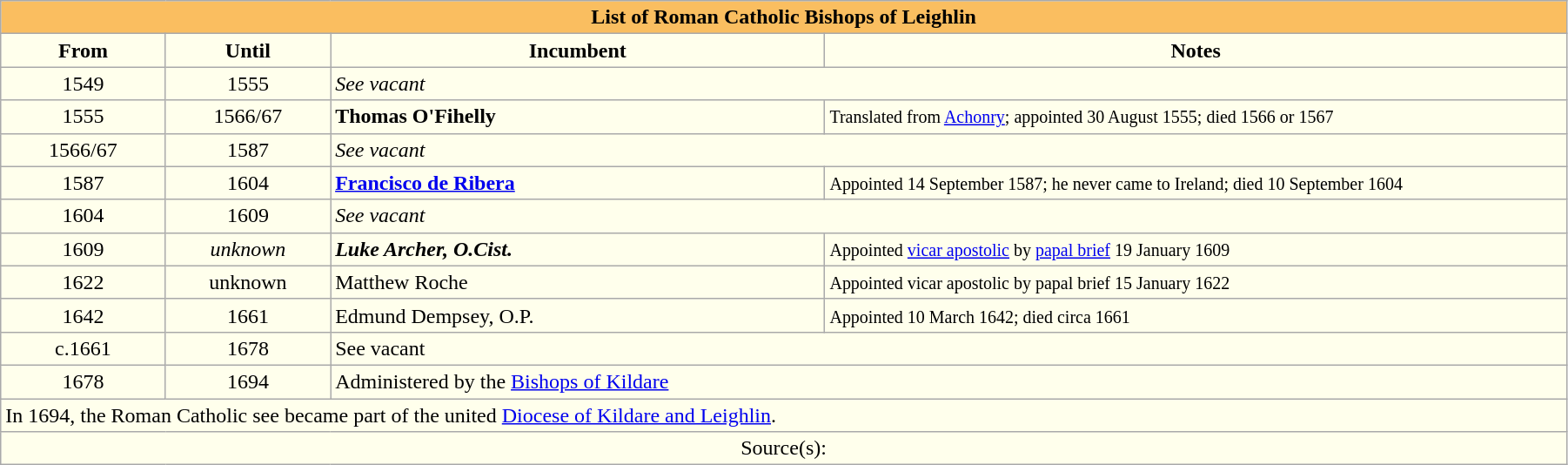<table class="wikitable" style="width:95%;" border="1" cellpadding="2">
<tr>
<th style="background-color:#FABE60" colspan="4">List of Roman Catholic Bishops of Leighlin</th>
</tr>
<tr align=center>
<th style="background-color:#ffffec" width="10%">From</th>
<th style="background-color:#ffffec" width="10%">Until</th>
<th style="background-color:#ffffec" width="30%">Incumbent</th>
<th style="background-color:#ffffec" width="45%">Notes</th>
</tr>
<tr valign=top bgcolor="#ffffec">
<td align=center>1549</td>
<td align=center>1555</td>
<td colspan=2><em>See vacant</em></td>
</tr>
<tr valign=top bgcolor="#ffffec">
<td align=center>1555</td>
<td align=center>1566/67</td>
<td><strong>Thomas O'Fihelly</strong> </td>
<td><small>Translated from <a href='#'>Achonry</a>; appointed 30 August 1555; died 1566 or 1567</small></td>
</tr>
<tr valign=top bgcolor="#ffffec">
<td align=center>1566/67</td>
<td align=center>1587</td>
<td colspan=2><em>See vacant</em></td>
</tr>
<tr valign=top bgcolor="#ffffec">
<td align=center>1587</td>
<td align=center>1604</td>
<td><strong><a href='#'>Francisco de Ribera</a></strong></td>
<td><small>Appointed 14 September 1587; he never came to Ireland; died 10 September 1604</small></td>
</tr>
<tr valign=top bgcolor="#ffffec">
<td align=center>1604</td>
<td align=center>1609</td>
<td colspan=2><em>See vacant</em></td>
</tr>
<tr valign=top bgcolor="#ffffec">
<td align=center>1609</td>
<td align=center><em>unknown</em></td>
<td><strong><em>Luke Archer<strong>, O.Cist.<em></td>
<td><small>Appointed <a href='#'>vicar apostolic</a> by <a href='#'>papal brief</a> 19 January 1609</small></td>
</tr>
<tr valign=top bgcolor="#ffffec">
<td align=center>1622</td>
<td align=center></em>unknown<em></td>
<td></em></strong>Matthew Roche<strong><em></td>
<td><small>Appointed vicar apostolic by papal brief 15 January 1622</small></td>
</tr>
<tr valign=top bgcolor="#ffffec">
<td align=center>1642</td>
<td align=center>1661</td>
<td></strong>Edmund Dempsey, O.P.<strong></td>
<td><small>Appointed 10 March 1642; died circa 1661</small></td>
</tr>
<tr valign=top bgcolor="#ffffec">
<td align=center>c.1661</td>
<td align=center>1678</td>
<td colspan=2></em>See vacant<em></td>
</tr>
<tr valign=top bgcolor="#ffffec">
<td align=center>1678</td>
<td align=center>1694</td>
<td colspan=2></em>Administered by the <a href='#'>Bishops of Kildare</a><em></td>
</tr>
<tr valign=top bgcolor="#ffffec">
<td colspan=4></em>In 1694, the Roman Catholic see became part of the united <a href='#'>Diocese of Kildare and Leighlin</a>.<em></td>
</tr>
<tr valign=top bgcolor="#ffffec">
<td align=center colspan="4">Source(s):</td>
</tr>
</table>
